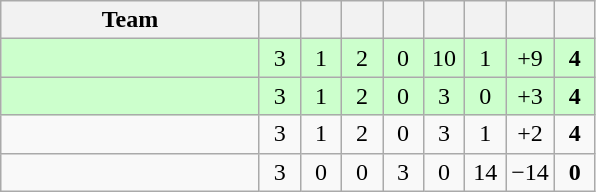<table class="wikitable" style="text-align:center;">
<tr>
<th width=165>Team</th>
<th width=20></th>
<th width=20></th>
<th width=20></th>
<th width=20></th>
<th width=20></th>
<th width=20></th>
<th width=20></th>
<th width=20></th>
</tr>
<tr style="background:#cfc;">
<td align="left"></td>
<td>3</td>
<td>1</td>
<td>2</td>
<td>0</td>
<td>10</td>
<td>1</td>
<td>+9</td>
<td><strong>4</strong></td>
</tr>
<tr style="background:#cfc;">
<td align="left"></td>
<td>3</td>
<td>1</td>
<td>2</td>
<td>0</td>
<td>3</td>
<td>0</td>
<td>+3</td>
<td><strong>4</strong></td>
</tr>
<tr>
<td align="left"></td>
<td>3</td>
<td>1</td>
<td>2</td>
<td>0</td>
<td>3</td>
<td>1</td>
<td>+2</td>
<td><strong>4</strong></td>
</tr>
<tr>
<td align="left"></td>
<td>3</td>
<td>0</td>
<td>0</td>
<td>3</td>
<td>0</td>
<td>14</td>
<td>−14</td>
<td><strong>0</strong></td>
</tr>
</table>
